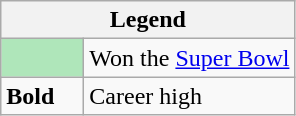<table class="wikitable mw-collapsible">
<tr>
<th colspan="2">Legend</th>
</tr>
<tr>
<td style="background:#afe6ba; width:3em;"></td>
<td>Won the <a href='#'>Super Bowl</a></td>
</tr>
<tr>
<td><strong>Bold</strong></td>
<td>Career high</td>
</tr>
</table>
